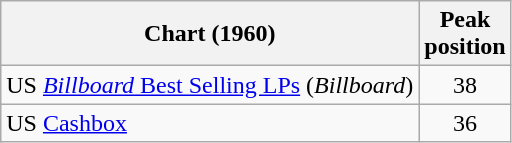<table class="wikitable">
<tr>
<th>Chart (1960)</th>
<th>Peak<br>position</th>
</tr>
<tr>
<td>US <a href='#'><em>Billboard</em> Best Selling LPs</a> (<em>Billboard</em>)</td>
<td align="center">38</td>
</tr>
<tr>
<td>US <a href='#'>Cashbox</a></td>
<td align="center">36</td>
</tr>
</table>
